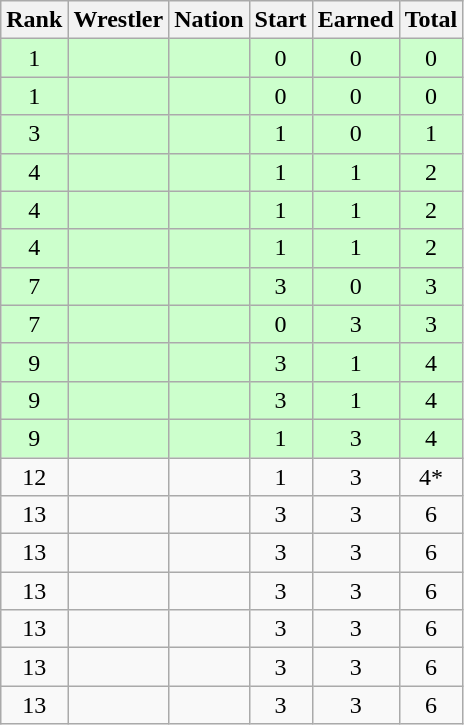<table class="wikitable sortable" style="text-align:center;">
<tr>
<th>Rank</th>
<th>Wrestler</th>
<th>Nation</th>
<th>Start</th>
<th>Earned</th>
<th>Total</th>
</tr>
<tr style="background:#cfc;">
<td>1</td>
<td align=left></td>
<td align=left></td>
<td>0</td>
<td>0</td>
<td>0</td>
</tr>
<tr style="background:#cfc;">
<td>1</td>
<td align=left></td>
<td align=left></td>
<td>0</td>
<td>0</td>
<td>0</td>
</tr>
<tr style="background:#cfc;">
<td>3</td>
<td align=left></td>
<td align=left></td>
<td>1</td>
<td>0</td>
<td>1</td>
</tr>
<tr style="background:#cfc;">
<td>4</td>
<td align=left></td>
<td align=left></td>
<td>1</td>
<td>1</td>
<td>2</td>
</tr>
<tr style="background:#cfc;">
<td>4</td>
<td align=left></td>
<td align=left></td>
<td>1</td>
<td>1</td>
<td>2</td>
</tr>
<tr style="background:#cfc;">
<td>4</td>
<td align=left></td>
<td align=left></td>
<td>1</td>
<td>1</td>
<td>2</td>
</tr>
<tr style="background:#cfc;">
<td>7</td>
<td align=left></td>
<td align=left></td>
<td>3</td>
<td>0</td>
<td>3</td>
</tr>
<tr style="background:#cfc;">
<td>7</td>
<td align=left></td>
<td align=left></td>
<td>0</td>
<td>3</td>
<td>3</td>
</tr>
<tr style="background:#cfc;">
<td>9</td>
<td align=left></td>
<td align=left></td>
<td>3</td>
<td>1</td>
<td>4</td>
</tr>
<tr style="background:#cfc;">
<td>9</td>
<td align=left></td>
<td align=left></td>
<td>3</td>
<td>1</td>
<td>4</td>
</tr>
<tr style="background:#cfc;">
<td>9</td>
<td align=left></td>
<td align=left></td>
<td>1</td>
<td>3</td>
<td>4</td>
</tr>
<tr>
<td>12</td>
<td align=left></td>
<td align=left></td>
<td>1</td>
<td>3</td>
<td>4*</td>
</tr>
<tr>
<td>13</td>
<td align=left></td>
<td align=left></td>
<td>3</td>
<td>3</td>
<td>6</td>
</tr>
<tr>
<td>13</td>
<td align=left></td>
<td align=left></td>
<td>3</td>
<td>3</td>
<td>6</td>
</tr>
<tr>
<td>13</td>
<td align=left></td>
<td align=left></td>
<td>3</td>
<td>3</td>
<td>6</td>
</tr>
<tr>
<td>13</td>
<td align=left></td>
<td align=left></td>
<td>3</td>
<td>3</td>
<td>6</td>
</tr>
<tr>
<td>13</td>
<td align=left></td>
<td align=left></td>
<td>3</td>
<td>3</td>
<td>6</td>
</tr>
<tr>
<td>13</td>
<td align=left></td>
<td align=left></td>
<td>3</td>
<td>3</td>
<td>6</td>
</tr>
</table>
